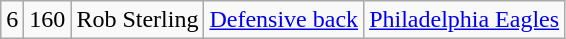<table class="wikitable" style="text-align:center">
<tr>
<td>6</td>
<td>160</td>
<td>Rob Sterling</td>
<td><a href='#'>Defensive back</a></td>
<td><a href='#'>Philadelphia Eagles</a></td>
</tr>
</table>
